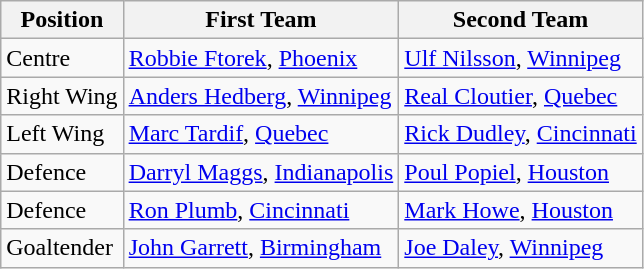<table class="wikitable">
<tr>
<th><strong>Position</strong></th>
<th><strong>First Team</strong></th>
<th><strong>Second Team</strong></th>
</tr>
<tr>
<td>Centre</td>
<td><a href='#'>Robbie Ftorek</a>, <a href='#'>Phoenix</a></td>
<td><a href='#'>Ulf Nilsson</a>, <a href='#'>Winnipeg</a></td>
</tr>
<tr>
<td>Right Wing</td>
<td><a href='#'>Anders Hedberg</a>, <a href='#'>Winnipeg</a></td>
<td><a href='#'>Real Cloutier</a>, <a href='#'>Quebec</a></td>
</tr>
<tr>
<td>Left Wing</td>
<td><a href='#'>Marc Tardif</a>, <a href='#'>Quebec</a></td>
<td><a href='#'>Rick Dudley</a>, <a href='#'>Cincinnati</a></td>
</tr>
<tr>
<td>Defence</td>
<td><a href='#'>Darryl Maggs</a>, <a href='#'>Indianapolis</a></td>
<td><a href='#'>Poul Popiel</a>, <a href='#'>Houston</a></td>
</tr>
<tr>
<td>Defence</td>
<td><a href='#'>Ron Plumb</a>, <a href='#'>Cincinnati</a></td>
<td><a href='#'>Mark Howe</a>, <a href='#'>Houston</a></td>
</tr>
<tr>
<td>Goaltender</td>
<td><a href='#'>John Garrett</a>, <a href='#'>Birmingham</a></td>
<td><a href='#'>Joe Daley</a>, <a href='#'>Winnipeg</a></td>
</tr>
</table>
